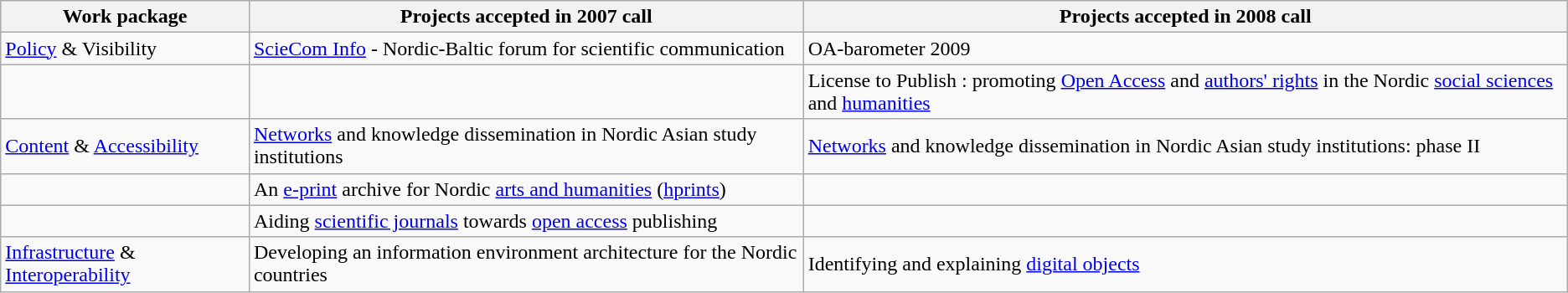<table class="wikitable">
<tr>
<th>Work package</th>
<th>Projects accepted in 2007 call</th>
<th>Projects accepted in 2008 call</th>
</tr>
<tr>
<td><a href='#'>Policy</a> & Visibility</td>
<td><a href='#'>ScieCom Info</a> - Nordic-Baltic forum for scientific communication</td>
<td>OA-barometer 2009</td>
</tr>
<tr>
<td></td>
<td></td>
<td>License to Publish : promoting <a href='#'>Open Access</a> and <a href='#'>authors' rights</a> in the Nordic <a href='#'>social sciences</a> and <a href='#'>humanities</a></td>
</tr>
<tr>
<td><a href='#'>Content</a> & <a href='#'>Accessibility</a></td>
<td><a href='#'>Networks</a> and knowledge dissemination in Nordic Asian study institutions</td>
<td><a href='#'>Networks</a> and knowledge dissemination in Nordic Asian study institutions: phase II</td>
</tr>
<tr>
<td></td>
<td>An <a href='#'>e-print</a> archive for Nordic <a href='#'>arts and humanities</a> (<a href='#'>hprints</a>)</td>
<td></td>
</tr>
<tr>
<td></td>
<td>Aiding <a href='#'>scientific journals</a> towards <a href='#'>open access</a> publishing</td>
<td></td>
</tr>
<tr>
<td><a href='#'>Infrastructure</a> & <a href='#'>Interoperability</a></td>
<td>Developing an information environment architecture for the Nordic countries</td>
<td>Identifying and explaining <a href='#'>digital objects</a></td>
</tr>
</table>
